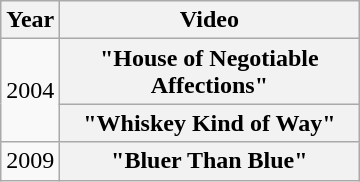<table class="wikitable plainrowheaders">
<tr>
<th>Year</th>
<th style="width:12em;">Video</th>
</tr>
<tr>
<td rowspan="2">2004</td>
<th scope="row">"House of Negotiable Affections"</th>
</tr>
<tr>
<th scope="row">"Whiskey Kind of Way"</th>
</tr>
<tr>
<td>2009</td>
<th scope="row">"Bluer Than Blue"</th>
</tr>
</table>
